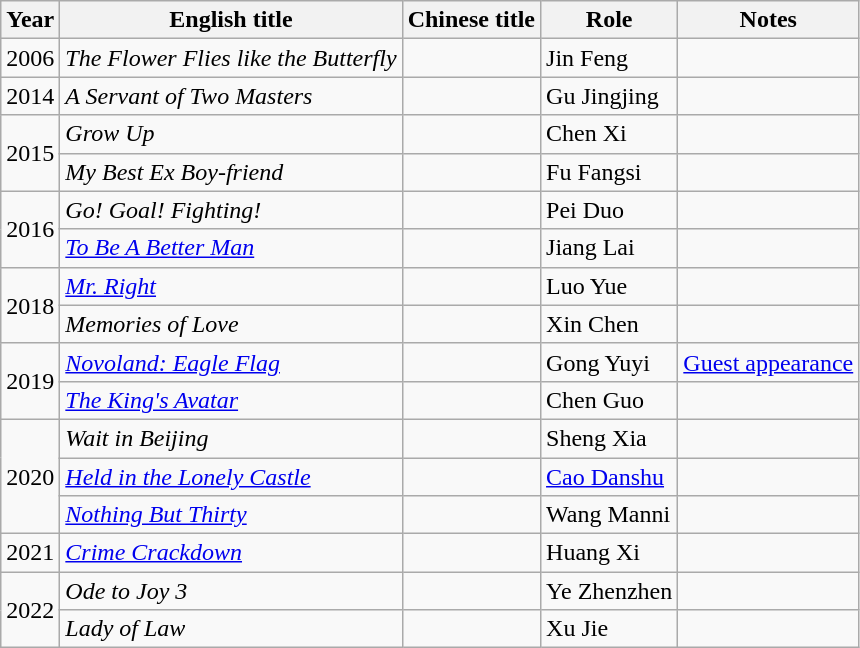<table class="wikitable sortable">
<tr>
<th>Year</th>
<th>English title</th>
<th>Chinese title</th>
<th>Role</th>
<th>Notes</th>
</tr>
<tr>
<td>2006</td>
<td><em>The Flower Flies like the Butterfly</em></td>
<td></td>
<td>Jin Feng</td>
<td></td>
</tr>
<tr>
<td>2014</td>
<td><em>A Servant of Two Masters</em></td>
<td></td>
<td>Gu Jingjing</td>
<td></td>
</tr>
<tr>
<td rowspan=2>2015</td>
<td><em>Grow Up</em></td>
<td></td>
<td>Chen Xi</td>
<td></td>
</tr>
<tr>
<td><em>My Best Ex Boy-friend</em></td>
<td></td>
<td>Fu Fangsi</td>
<td></td>
</tr>
<tr>
<td rowspan=2>2016</td>
<td><em>Go! Goal! Fighting!</em></td>
<td></td>
<td>Pei Duo</td>
<td></td>
</tr>
<tr>
<td><em><a href='#'>To Be A Better Man</a></em></td>
<td></td>
<td>Jiang Lai</td>
<td></td>
</tr>
<tr>
<td rowspan=2>2018</td>
<td><em><a href='#'>Mr. Right</a></em></td>
<td></td>
<td>Luo Yue</td>
<td></td>
</tr>
<tr>
<td><em>Memories of Love</em></td>
<td></td>
<td>Xin Chen</td>
<td></td>
</tr>
<tr>
<td rowspan=2>2019</td>
<td><em><a href='#'>Novoland: Eagle Flag</a></em></td>
<td></td>
<td>Gong Yuyi</td>
<td><a href='#'>Guest appearance</a></td>
</tr>
<tr>
<td><em><a href='#'>The King's Avatar</a></em></td>
<td></td>
<td>Chen Guo</td>
<td></td>
</tr>
<tr>
<td rowspan=3>2020</td>
<td><em>Wait in Beijing</em></td>
<td></td>
<td>Sheng Xia</td>
<td></td>
</tr>
<tr>
<td><em><a href='#'>Held in the Lonely Castle</a></em></td>
<td></td>
<td><a href='#'>Cao Danshu</a></td>
<td></td>
</tr>
<tr>
<td><em><a href='#'>Nothing But Thirty</a></em></td>
<td></td>
<td>Wang Manni</td>
<td></td>
</tr>
<tr>
<td>2021</td>
<td><em><a href='#'>Crime Crackdown</a></em></td>
<td></td>
<td>Huang Xi</td>
<td></td>
</tr>
<tr>
<td rowspan="2">2022</td>
<td><em>Ode to Joy 3</em></td>
<td></td>
<td>Ye Zhenzhen</td>
<td></td>
</tr>
<tr>
<td><em>Lady of Law</em></td>
<td></td>
<td>Xu Jie</td>
<td></td>
</tr>
</table>
